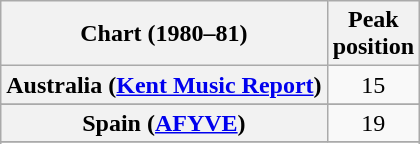<table class="wikitable sortable plainrowheaders" style="text-align:center">
<tr>
<th>Chart (1980–81)</th>
<th>Peak<br>position</th>
</tr>
<tr>
<th scope="row">Australia (<a href='#'>Kent Music Report</a>)</th>
<td>15</td>
</tr>
<tr>
</tr>
<tr>
</tr>
<tr>
<th scope="row">Spain (<a href='#'>AFYVE</a>)</th>
<td>19</td>
</tr>
<tr>
</tr>
<tr>
</tr>
</table>
